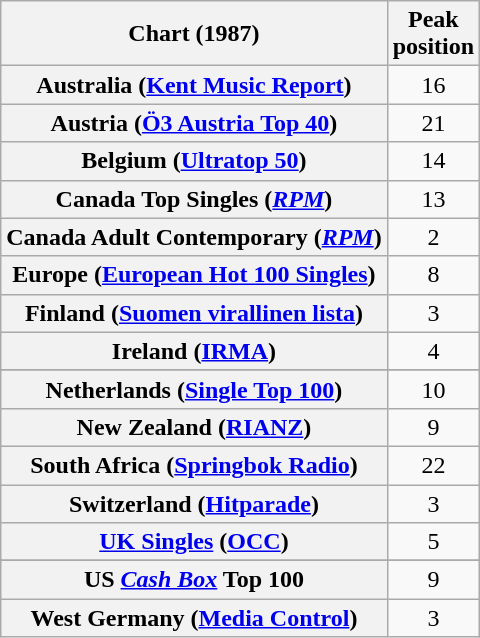<table class="wikitable plainrowheaders sortable" style="text-align:center">
<tr>
<th>Chart (1987)</th>
<th>Peak<br>position</th>
</tr>
<tr>
<th scope="row">Australia (<a href='#'>Kent Music Report</a>)</th>
<td>16</td>
</tr>
<tr>
<th scope="row">Austria (<a href='#'>Ö3 Austria Top 40</a>)</th>
<td>21</td>
</tr>
<tr>
<th scope="row">Belgium (<a href='#'>Ultratop 50</a>)</th>
<td>14</td>
</tr>
<tr>
<th scope="row">Canada Top Singles (<a href='#'><em>RPM</em></a>)</th>
<td>13</td>
</tr>
<tr>
<th scope="row">Canada Adult Contemporary (<a href='#'><em>RPM</em></a>)</th>
<td>2</td>
</tr>
<tr>
<th scope="row">Europe (<a href='#'>European Hot 100 Singles</a>)</th>
<td>8</td>
</tr>
<tr>
<th scope="row">Finland (<a href='#'>Suomen virallinen lista</a>)</th>
<td>3</td>
</tr>
<tr>
<th scope="row">Ireland (<a href='#'>IRMA</a>)</th>
<td>4</td>
</tr>
<tr>
</tr>
<tr>
<th scope="row">Netherlands (<a href='#'>Single Top 100</a>)</th>
<td>10</td>
</tr>
<tr>
<th scope="row">New Zealand (<a href='#'>RIANZ</a>)</th>
<td>9</td>
</tr>
<tr>
<th scope="row">South Africa (<a href='#'>Springbok Radio</a>)</th>
<td align="center">22</td>
</tr>
<tr>
<th scope="row">Switzerland (<a href='#'>Hitparade</a>)</th>
<td>3</td>
</tr>
<tr>
<th scope="row"><a href='#'>UK Singles</a> (<a href='#'>OCC</a>)</th>
<td>5</td>
</tr>
<tr>
</tr>
<tr>
</tr>
<tr>
</tr>
<tr>
<th scope="row">US <a href='#'><em>Cash Box</em></a> Top 100</th>
<td>9</td>
</tr>
<tr>
<th scope="row">West Germany (<a href='#'>Media Control</a>)</th>
<td>3</td>
</tr>
</table>
